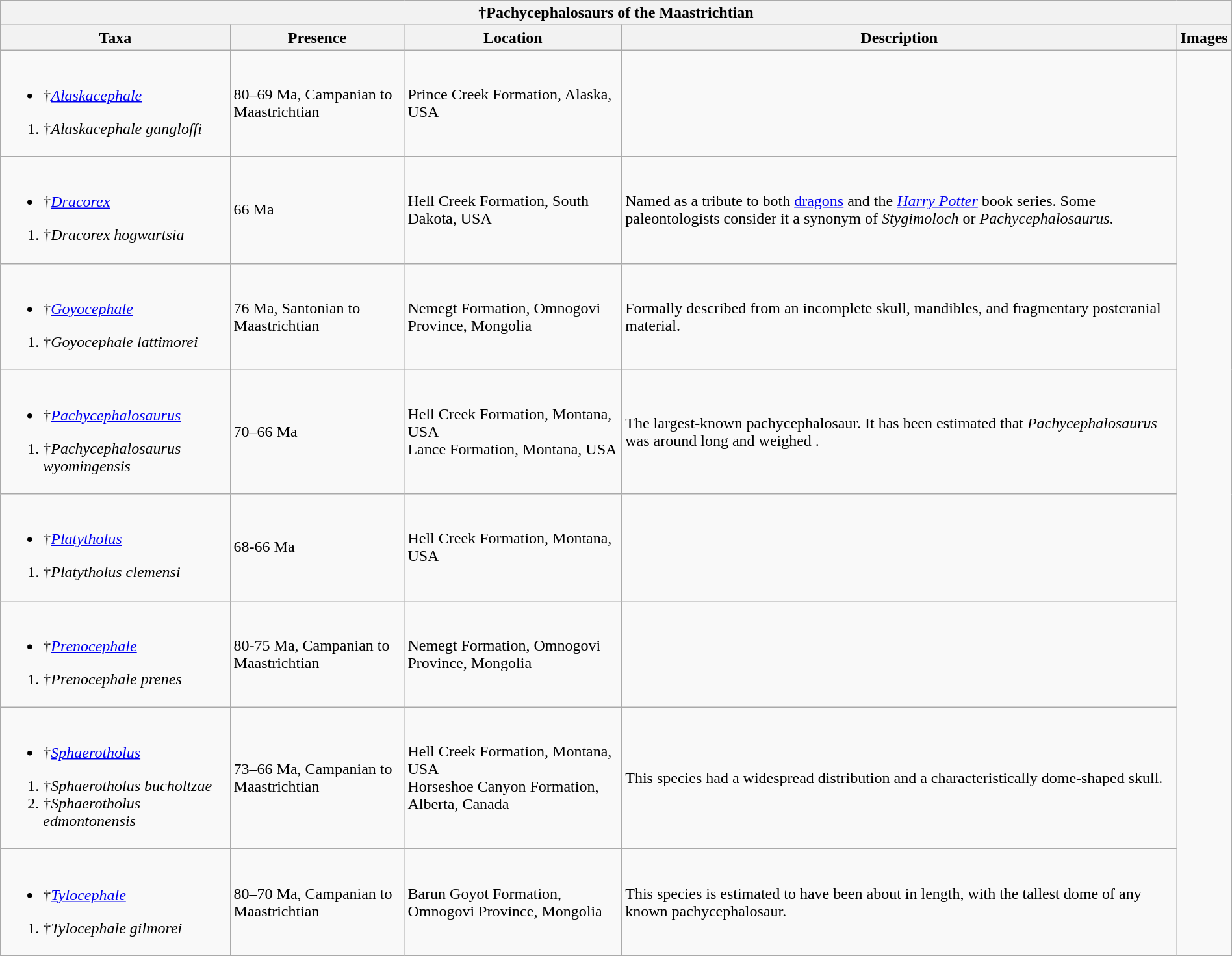<table class="wikitable" align="center" width="100%">
<tr>
<th colspan="5" align="center">†Pachycephalosaurs of the Maastrichtian</th>
</tr>
<tr>
<th>Taxa</th>
<th>Presence</th>
<th>Location</th>
<th>Description</th>
<th>Images</th>
</tr>
<tr>
<td><br><ul><li>†<em><a href='#'>Alaskacephale</a></em></li></ul><ol><li>†<em>Alaskacephale gangloffi</em></li></ol></td>
<td>80–69 Ma, Campanian to Maastrichtian</td>
<td>Prince Creek Formation, Alaska, USA</td>
<td></td>
<td rowspan="99"><br>



</td>
</tr>
<tr>
<td><br><ul><li>†<em><a href='#'>Dracorex</a></em></li></ul><ol><li>†<em>Dracorex hogwartsia</em></li></ol></td>
<td>66 Ma</td>
<td>Hell Creek Formation, South Dakota, USA</td>
<td>Named as a tribute to both <a href='#'>dragons</a> and the <em><a href='#'>Harry Potter</a></em> book series. Some paleontologists consider it a synonym of <em>Stygimoloch</em> or <em>Pachycephalosaurus</em>.</td>
</tr>
<tr>
<td><br><ul><li>†<em><a href='#'>Goyocephale</a></em></li></ul><ol><li>†<em>Goyocephale lattimorei</em></li></ol></td>
<td>76 Ma, Santonian to Maastrichtian</td>
<td>Nemegt Formation, Omnogovi Province, Mongolia</td>
<td>Formally described from an incomplete skull, mandibles, and fragmentary postcranial material.</td>
</tr>
<tr>
<td><br><ul><li>†<em><a href='#'>Pachycephalosaurus</a></em></li></ul><ol><li>†<em>Pachycephalosaurus wyomingensis</em></li></ol></td>
<td>70–66 Ma</td>
<td>Hell Creek Formation, Montana, USA<br>Lance Formation, Montana, USA</td>
<td>The largest-known pachycephalosaur. It has been estimated that <em>Pachycephalosaurus</em> was around  long and weighed .</td>
</tr>
<tr>
<td><br><ul><li>†<em><a href='#'>Platytholus</a></em></li></ul><ol><li>†<em>Platytholus clemensi</em></li></ol></td>
<td>68-66 Ma</td>
<td>Hell Creek Formation, Montana, USA</td>
<td></td>
</tr>
<tr>
<td><br><ul><li>†<em><a href='#'>Prenocephale</a></em></li></ul><ol><li>†<em>Prenocephale prenes</em></li></ol></td>
<td>80-75 Ma, Campanian to Maastrichtian</td>
<td>Nemegt Formation, Omnogovi Province, Mongolia</td>
<td></td>
</tr>
<tr>
<td><br><ul><li>†<em><a href='#'>Sphaerotholus</a></em></li></ul><ol><li>†<em>Sphaerotholus bucholtzae</em></li><li>†<em>Sphaerotholus edmontonensis</em></li></ol></td>
<td>73–66 Ma, Campanian to Maastrichtian</td>
<td>Hell Creek Formation, Montana, USA<br>Horseshoe Canyon Formation, Alberta, Canada</td>
<td>This species had a widespread distribution and a characteristically dome-shaped skull.</td>
</tr>
<tr>
<td><br><ul><li>†<em><a href='#'>Tylocephale</a></em></li></ul><ol><li>†<em>Tylocephale gilmorei</em></li></ol></td>
<td>80–70 Ma, Campanian to Maastrichtian</td>
<td>Barun Goyot Formation, Omnogovi Province, Mongolia</td>
<td>This species is estimated to have been about  in length, with the tallest dome of any known pachycephalosaur.</td>
</tr>
</table>
